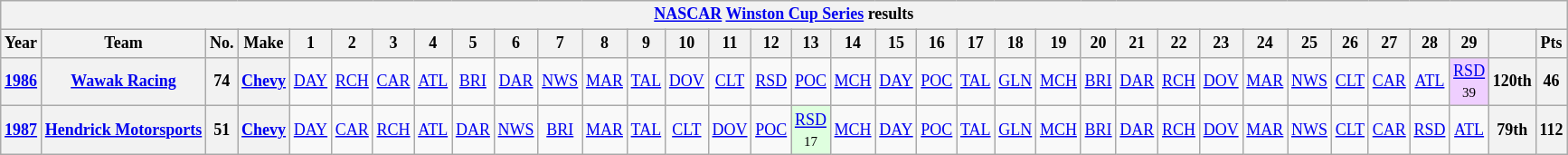<table class="wikitable" style="text-align:center; font-size:75%">
<tr>
<th colspan=45><a href='#'>NASCAR</a> <a href='#'>Winston Cup Series</a> results</th>
</tr>
<tr>
<th>Year</th>
<th>Team</th>
<th>No.</th>
<th>Make</th>
<th>1</th>
<th>2</th>
<th>3</th>
<th>4</th>
<th>5</th>
<th>6</th>
<th>7</th>
<th>8</th>
<th>9</th>
<th>10</th>
<th>11</th>
<th>12</th>
<th>13</th>
<th>14</th>
<th>15</th>
<th>16</th>
<th>17</th>
<th>18</th>
<th>19</th>
<th>20</th>
<th>21</th>
<th>22</th>
<th>23</th>
<th>24</th>
<th>25</th>
<th>26</th>
<th>27</th>
<th>28</th>
<th>29</th>
<th></th>
<th>Pts</th>
</tr>
<tr>
<th><a href='#'>1986</a></th>
<th><a href='#'>Wawak Racing</a></th>
<th>74</th>
<th><a href='#'>Chevy</a></th>
<td><a href='#'>DAY</a></td>
<td><a href='#'>RCH</a></td>
<td><a href='#'>CAR</a></td>
<td><a href='#'>ATL</a></td>
<td><a href='#'>BRI</a></td>
<td><a href='#'>DAR</a></td>
<td><a href='#'>NWS</a></td>
<td><a href='#'>MAR</a></td>
<td><a href='#'>TAL</a></td>
<td><a href='#'>DOV</a></td>
<td><a href='#'>CLT</a></td>
<td><a href='#'>RSD</a></td>
<td><a href='#'>POC</a></td>
<td><a href='#'>MCH</a></td>
<td><a href='#'>DAY</a></td>
<td><a href='#'>POC</a></td>
<td><a href='#'>TAL</a></td>
<td><a href='#'>GLN</a></td>
<td><a href='#'>MCH</a></td>
<td><a href='#'>BRI</a></td>
<td><a href='#'>DAR</a></td>
<td><a href='#'>RCH</a></td>
<td><a href='#'>DOV</a></td>
<td><a href='#'>MAR</a></td>
<td><a href='#'>NWS</a></td>
<td><a href='#'>CLT</a></td>
<td><a href='#'>CAR</a></td>
<td><a href='#'>ATL</a></td>
<td style="background:#EFCFFF;"><a href='#'>RSD</a><br><small>39</small></td>
<th>120th</th>
<th>46</th>
</tr>
<tr>
<th><a href='#'>1987</a></th>
<th><a href='#'>Hendrick Motorsports</a></th>
<th>51</th>
<th><a href='#'>Chevy</a></th>
<td><a href='#'>DAY</a></td>
<td><a href='#'>CAR</a></td>
<td><a href='#'>RCH</a></td>
<td><a href='#'>ATL</a></td>
<td><a href='#'>DAR</a></td>
<td><a href='#'>NWS</a></td>
<td><a href='#'>BRI</a></td>
<td><a href='#'>MAR</a></td>
<td><a href='#'>TAL</a></td>
<td><a href='#'>CLT</a></td>
<td><a href='#'>DOV</a></td>
<td><a href='#'>POC</a></td>
<td style="background:#DFFFDF;"><a href='#'>RSD</a><br><small>17</small></td>
<td><a href='#'>MCH</a></td>
<td><a href='#'>DAY</a></td>
<td><a href='#'>POC</a></td>
<td><a href='#'>TAL</a></td>
<td><a href='#'>GLN</a></td>
<td><a href='#'>MCH</a></td>
<td><a href='#'>BRI</a></td>
<td><a href='#'>DAR</a></td>
<td><a href='#'>RCH</a></td>
<td><a href='#'>DOV</a></td>
<td><a href='#'>MAR</a></td>
<td><a href='#'>NWS</a></td>
<td><a href='#'>CLT</a></td>
<td><a href='#'>CAR</a></td>
<td><a href='#'>RSD</a></td>
<td><a href='#'>ATL</a></td>
<th>79th</th>
<th>112</th>
</tr>
</table>
